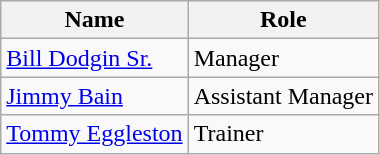<table class="wikitable">
<tr>
<th>Name</th>
<th>Role</th>
</tr>
<tr>
<td> <a href='#'>Bill Dodgin Sr.</a></td>
<td>Manager</td>
</tr>
<tr>
<td> <a href='#'>Jimmy Bain</a></td>
<td>Assistant Manager</td>
</tr>
<tr>
<td> <a href='#'>Tommy Eggleston</a></td>
<td>Trainer</td>
</tr>
</table>
